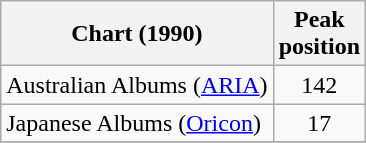<table class="wikitable sortable">
<tr>
<th>Chart (1990)</th>
<th>Peak<br>position</th>
</tr>
<tr>
<td>Australian Albums (<a href='#'>ARIA</a>)</td>
<td align="center">142</td>
</tr>
<tr>
<td>Japanese Albums (<a href='#'>Oricon</a>)</td>
<td align="center">17</td>
</tr>
<tr>
</tr>
</table>
